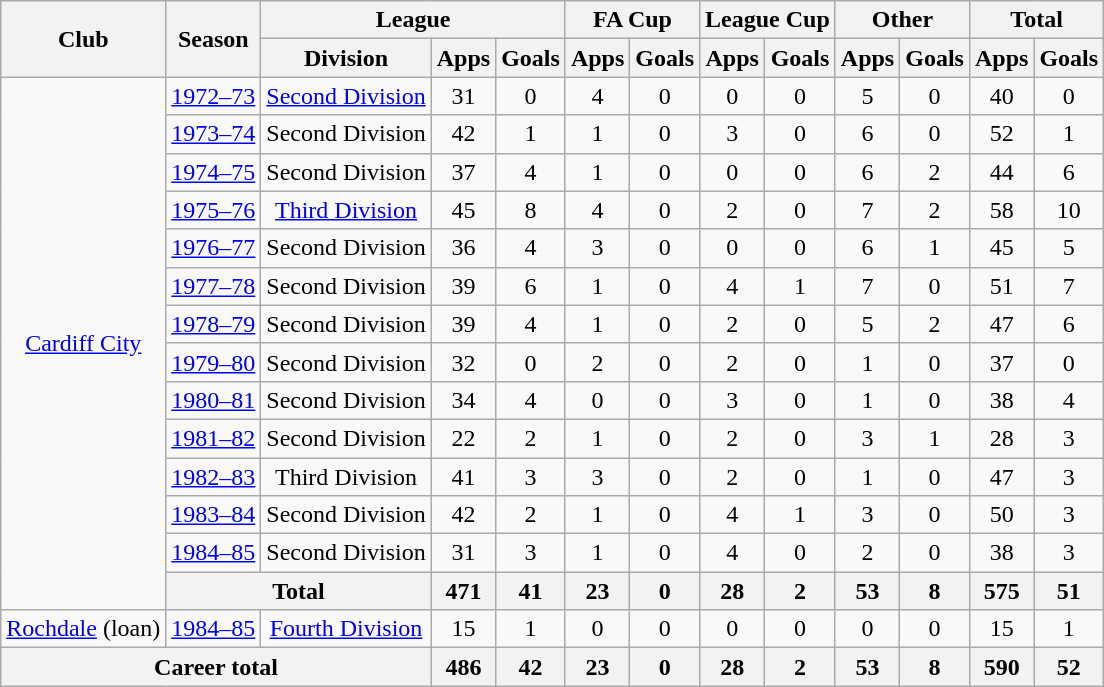<table class="wikitable" style="text-align:center">
<tr>
<th rowspan="2">Club</th>
<th rowspan="2">Season</th>
<th colspan="3">League</th>
<th colspan="2">FA Cup</th>
<th colspan="2">League Cup</th>
<th colspan="2">Other</th>
<th colspan="2">Total</th>
</tr>
<tr>
<th>Division</th>
<th>Apps</th>
<th>Goals</th>
<th>Apps</th>
<th>Goals</th>
<th>Apps</th>
<th>Goals</th>
<th>Apps</th>
<th>Goals</th>
<th>Apps</th>
<th>Goals</th>
</tr>
<tr>
<td rowspan="14"><a href='#'>Cardiff City</a></td>
<td><a href='#'>1972–73</a></td>
<td><a href='#'>Second Division</a></td>
<td>31</td>
<td>0</td>
<td>4</td>
<td>0</td>
<td>0</td>
<td>0</td>
<td>5</td>
<td>0</td>
<td>40</td>
<td>0</td>
</tr>
<tr>
<td><a href='#'>1973–74</a></td>
<td>Second Division</td>
<td>42</td>
<td>1</td>
<td>1</td>
<td>0</td>
<td>3</td>
<td>0</td>
<td>6</td>
<td>0</td>
<td>52</td>
<td>1</td>
</tr>
<tr>
<td><a href='#'>1974–75</a></td>
<td>Second Division</td>
<td>37</td>
<td>4</td>
<td>1</td>
<td>0</td>
<td>0</td>
<td>0</td>
<td>6</td>
<td>2</td>
<td>44</td>
<td>6</td>
</tr>
<tr>
<td><a href='#'>1975–76</a></td>
<td><a href='#'>Third Division</a></td>
<td>45</td>
<td>8</td>
<td>4</td>
<td>0</td>
<td>2</td>
<td>0</td>
<td>7</td>
<td>2</td>
<td>58</td>
<td>10</td>
</tr>
<tr>
<td><a href='#'>1976–77</a></td>
<td>Second Division</td>
<td>36</td>
<td>4</td>
<td>3</td>
<td>0</td>
<td>0</td>
<td>0</td>
<td>6</td>
<td>1</td>
<td>45</td>
<td>5</td>
</tr>
<tr>
<td><a href='#'>1977–78</a></td>
<td>Second Division</td>
<td>39</td>
<td>6</td>
<td>1</td>
<td>0</td>
<td>4</td>
<td>1</td>
<td>7</td>
<td>0</td>
<td>51</td>
<td>7</td>
</tr>
<tr>
<td><a href='#'>1978–79</a></td>
<td>Second Division</td>
<td>39</td>
<td>4</td>
<td>1</td>
<td>0</td>
<td>2</td>
<td>0</td>
<td>5</td>
<td>2</td>
<td>47</td>
<td>6</td>
</tr>
<tr>
<td><a href='#'>1979–80</a></td>
<td>Second Division</td>
<td>32</td>
<td>0</td>
<td>2</td>
<td>0</td>
<td>2</td>
<td>0</td>
<td>1</td>
<td>0</td>
<td>37</td>
<td>0</td>
</tr>
<tr>
<td><a href='#'>1980–81</a></td>
<td>Second Division</td>
<td>34</td>
<td>4</td>
<td>0</td>
<td>0</td>
<td>3</td>
<td>0</td>
<td>1</td>
<td>0</td>
<td>38</td>
<td>4</td>
</tr>
<tr>
<td><a href='#'>1981–82</a></td>
<td>Second Division</td>
<td>22</td>
<td>2</td>
<td>1</td>
<td>0</td>
<td>2</td>
<td>0</td>
<td>3</td>
<td>1</td>
<td>28</td>
<td>3</td>
</tr>
<tr>
<td><a href='#'>1982–83</a></td>
<td>Third Division</td>
<td>41</td>
<td>3</td>
<td>3</td>
<td>0</td>
<td>2</td>
<td>0</td>
<td>1</td>
<td>0</td>
<td>47</td>
<td>3</td>
</tr>
<tr>
<td><a href='#'>1983–84</a></td>
<td>Second Division</td>
<td>42</td>
<td>2</td>
<td>1</td>
<td>0</td>
<td>4</td>
<td>1</td>
<td>3</td>
<td>0</td>
<td>50</td>
<td>3</td>
</tr>
<tr>
<td><a href='#'>1984–85</a></td>
<td>Second Division</td>
<td>31</td>
<td>3</td>
<td>1</td>
<td>0</td>
<td>4</td>
<td>0</td>
<td>2</td>
<td>0</td>
<td>38</td>
<td>3</td>
</tr>
<tr>
<th colspan="2">Total</th>
<th>471</th>
<th>41</th>
<th>23</th>
<th>0</th>
<th>28</th>
<th>2</th>
<th>53</th>
<th>8</th>
<th>575</th>
<th>51</th>
</tr>
<tr>
<td><a href='#'>Rochdale</a> (loan)</td>
<td><a href='#'>1984–85</a></td>
<td><a href='#'>Fourth Division</a></td>
<td>15</td>
<td>1</td>
<td>0</td>
<td>0</td>
<td>0</td>
<td>0</td>
<td>0</td>
<td>0</td>
<td>15</td>
<td>1</td>
</tr>
<tr>
<th colspan="3">Career total</th>
<th>486</th>
<th>42</th>
<th>23</th>
<th>0</th>
<th>28</th>
<th>2</th>
<th>53</th>
<th>8</th>
<th>590</th>
<th>52</th>
</tr>
</table>
